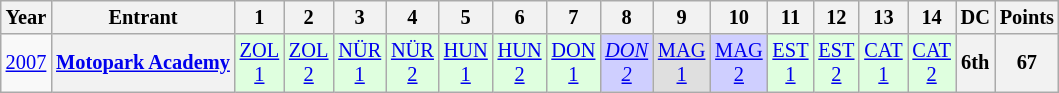<table class="wikitable" style="text-align:center; font-size:85%">
<tr>
<th>Year</th>
<th>Entrant</th>
<th>1</th>
<th>2</th>
<th>3</th>
<th>4</th>
<th>5</th>
<th>6</th>
<th>7</th>
<th>8</th>
<th>9</th>
<th>10</th>
<th>11</th>
<th>12</th>
<th>13</th>
<th>14</th>
<th>DC</th>
<th>Points</th>
</tr>
<tr>
<td><a href='#'>2007</a></td>
<th nowrap><a href='#'>Motopark Academy</a></th>
<td style="background:#dfffdf;"><a href='#'>ZOL<br>1</a><br></td>
<td style="background:#dfffdf;"><a href='#'>ZOL<br>2</a><br></td>
<td style="background:#dfffdf;"><a href='#'>NÜR<br>1</a><br></td>
<td style="background:#dfffdf;"><a href='#'>NÜR<br>2</a><br></td>
<td style="background:#dfffdf;"><a href='#'>HUN<br>1</a><br></td>
<td style="background:#dfffdf;"><a href='#'>HUN<br>2</a><br></td>
<td style="background:#dfffdf;"><a href='#'>DON<br>1</a><br></td>
<td style="background:#cfcfff;"><em><a href='#'>DON<br>2</a></em><br></td>
<td style="background:#dfdfdf;"><a href='#'>MAG<br>1</a><br></td>
<td style="background:#cfcfff;"><a href='#'>MAG<br>2</a><br></td>
<td style="background:#dfffdf;"><a href='#'>EST<br>1</a><br></td>
<td style="background:#dfffdf;"><a href='#'>EST<br>2</a><br></td>
<td style="background:#dfffdf;"><a href='#'>CAT<br>1</a><br></td>
<td style="background:#dfffdf;"><a href='#'>CAT<br>2</a><br></td>
<th>6th</th>
<th>67</th>
</tr>
</table>
